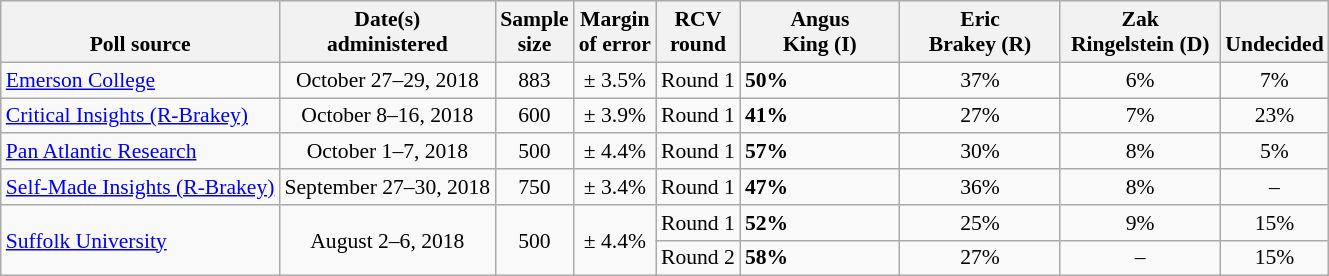<table class="wikitable" style="font-size:90%">
<tr valign=bottom>
<th>Poll source</th>
<th>Date(s)<br>administered</th>
<th>Sample<br>size</th>
<th>Margin<br>of error</th>
<th>RCV<br>round</th>
<th style="width:100px;">Angus<br>King (I)</th>
<th style="width:100px;">Eric<br>Brakey (R)</th>
<th style="width:100px;">Zak<br>Ringelstein (D)</th>
<th>Undecided</th>
</tr>
<tr>
<td><a href='#'>Emerson College</a></td>
<td align=center>October 27–29, 2018</td>
<td align=center>883</td>
<td align=center>± 3.5%</td>
<td align=center>Round 1</td>
<td><strong>50%</strong></td>
<td align=center>37%</td>
<td align=center>6%</td>
<td align=center>7%</td>
</tr>
<tr>
<td><a href='#'>Critical Insights (R-Brakey)</a></td>
<td align=center>October 8–16, 2018</td>
<td align=center>600</td>
<td align=center>± 3.9%</td>
<td align=center>Round 1</td>
<td><strong>41%</strong></td>
<td align=center>27%</td>
<td align=center>7%</td>
<td align=center>23%</td>
</tr>
<tr>
<td><a href='#'>Pan Atlantic Research</a></td>
<td align=center>October 1–7, 2018</td>
<td align=center>500</td>
<td align=center>± 4.4%</td>
<td align=center>Round 1</td>
<td><strong>57%</strong></td>
<td align=center>30%</td>
<td align=center>8%</td>
<td align=center>5%</td>
</tr>
<tr>
<td><a href='#'>Self-Made Insights (R-Brakey)</a></td>
<td align=center>September 27–30, 2018</td>
<td align=center>750</td>
<td align=center>± 3.4%</td>
<td align=center>Round 1</td>
<td><strong>47%</strong></td>
<td align=center>36%</td>
<td align=center>8%</td>
<td align=center>–</td>
</tr>
<tr>
<td rowspan=2><a href='#'>Suffolk University</a></td>
<td align=center rowspan=2>August 2–6, 2018</td>
<td align=center rowspan=2>500</td>
<td align=center rowspan=2>± 4.4%</td>
<td align=center>Round 1</td>
<td><strong>52%</strong></td>
<td align=center>25%</td>
<td align=center>9%</td>
<td align=center>15%</td>
</tr>
<tr>
<td align=center>Round 2</td>
<td><strong>58%</strong></td>
<td align=center>27%</td>
<td align=center>–</td>
<td align=center>15%</td>
</tr>
</table>
